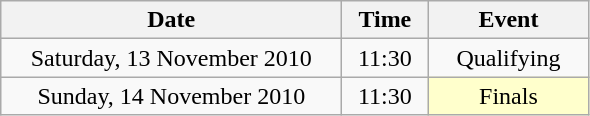<table class = "wikitable" style="text-align:center;">
<tr>
<th width=220>Date</th>
<th width=50>Time</th>
<th width=100>Event</th>
</tr>
<tr>
<td>Saturday, 13 November 2010</td>
<td>11:30</td>
<td>Qualifying</td>
</tr>
<tr>
<td>Sunday, 14 November 2010</td>
<td>11:30</td>
<td bgcolor=ffffcc>Finals</td>
</tr>
</table>
